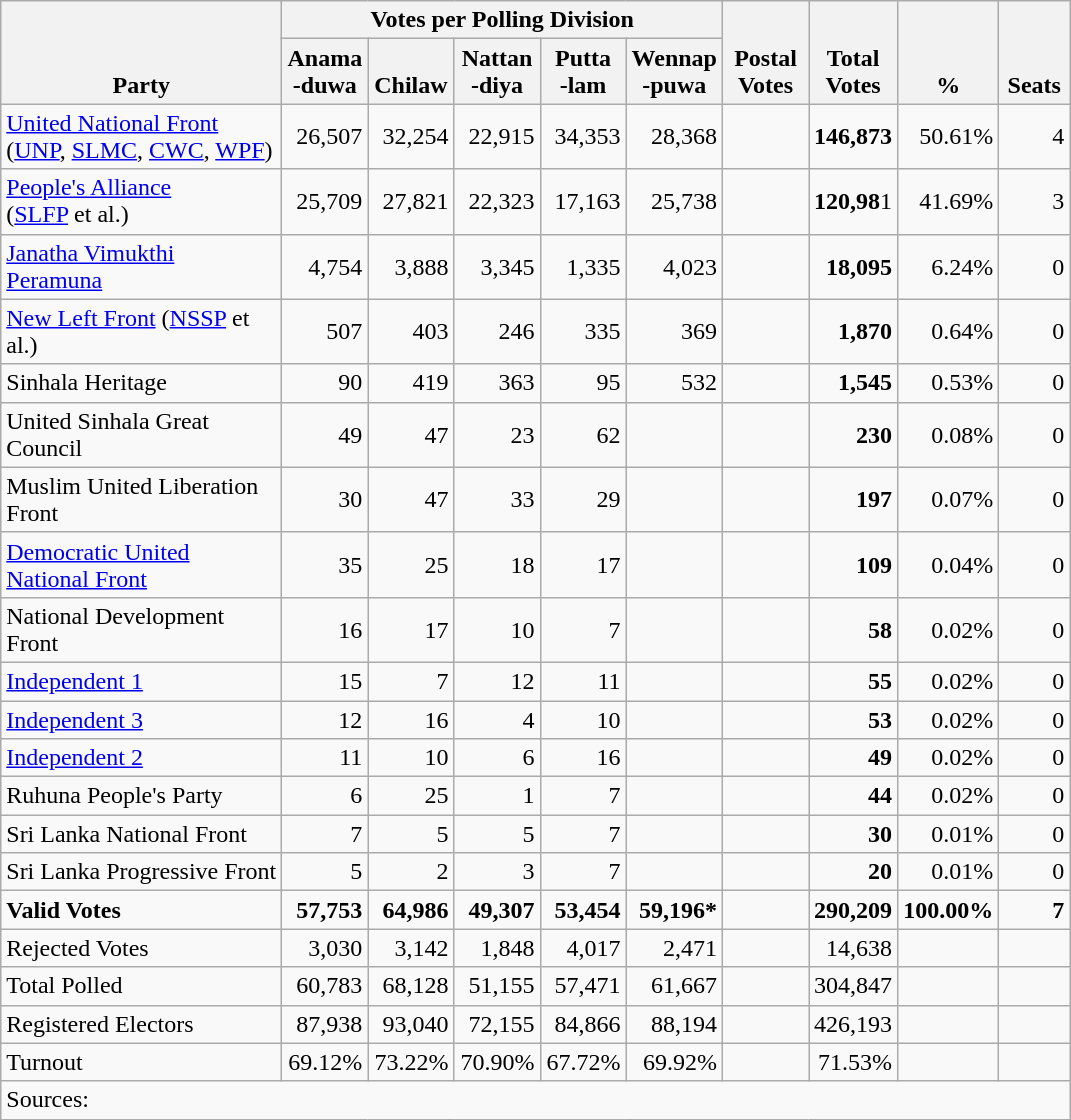<table class="wikitable" border="1" style="text-align:right;">
<tr>
<th align=left valign=bottom rowspan=2 width="180">Party</th>
<th colspan=5>Votes per Polling Division</th>
<th align=center valign=bottom rowspan=2 width="50">Postal<br>Votes</th>
<th align=center valign=bottom rowspan=2 width="50">Total Votes</th>
<th align=center valign=bottom rowspan=2 width="50">%</th>
<th align=center valign=bottom rowspan=2 width="40">Seats</th>
</tr>
<tr>
<th align=center valign=bottom width="50">Anama<br>-duwa</th>
<th align=center valign=bottom width="50">Chilaw</th>
<th align=center valign=bottom width="50">Nattan<br>-diya</th>
<th align=center valign=bottom width="50">Putta<br>-lam</th>
<th align=center valign=bottom width="50">Wennap<br>-puwa</th>
</tr>
<tr>
<td align=left><a href='#'>United National Front</a><br>(<a href='#'>UNP</a>, <a href='#'>SLMC</a>, <a href='#'>CWC</a>, <a href='#'>WPF</a>)</td>
<td>26,507</td>
<td>32,254</td>
<td>22,915</td>
<td>34,353</td>
<td>28,368</td>
<td></td>
<td><strong>146,873</strong></td>
<td>50.61%</td>
<td>4</td>
</tr>
<tr>
<td align=left><a href='#'>People's Alliance</a><br>(<a href='#'>SLFP</a> et al.)</td>
<td>25,709</td>
<td>27,821</td>
<td>22,323</td>
<td>17,163</td>
<td>25,738</td>
<td></td>
<td><strong>120,98</strong>1</td>
<td>41.69%</td>
<td>3</td>
</tr>
<tr>
<td align=left><a href='#'>Janatha Vimukthi Peramuna</a></td>
<td>4,754</td>
<td>3,888</td>
<td>3,345</td>
<td>1,335</td>
<td>4,023</td>
<td></td>
<td><strong>18,095</strong></td>
<td>6.24%</td>
<td>0</td>
</tr>
<tr>
<td align=left><a href='#'>New Left Front</a> (<a href='#'>NSSP</a> et al.)</td>
<td>507</td>
<td>403</td>
<td>246</td>
<td>335</td>
<td>369</td>
<td></td>
<td><strong>1,870</strong></td>
<td>0.64%</td>
<td>0</td>
</tr>
<tr>
<td align=left>Sinhala Heritage</td>
<td>90</td>
<td>419</td>
<td>363</td>
<td>95</td>
<td>532</td>
<td></td>
<td><strong>1,545</strong></td>
<td>0.53%</td>
<td>0</td>
</tr>
<tr>
<td align=left>United Sinhala Great Council</td>
<td>49</td>
<td>47</td>
<td>23</td>
<td>62</td>
<td></td>
<td></td>
<td><strong>230</strong></td>
<td>0.08%</td>
<td>0</td>
</tr>
<tr>
<td align=left>Muslim United Liberation Front</td>
<td>30</td>
<td>47</td>
<td>33</td>
<td>29</td>
<td></td>
<td></td>
<td><strong>197</strong></td>
<td>0.07%</td>
<td>0</td>
</tr>
<tr>
<td align=left><a href='#'>Democratic United National Front</a></td>
<td>35</td>
<td>25</td>
<td>18</td>
<td>17</td>
<td></td>
<td></td>
<td><strong>109</strong></td>
<td>0.04%</td>
<td>0</td>
</tr>
<tr>
<td align=left>National Development Front</td>
<td>16</td>
<td>17</td>
<td>10</td>
<td>7</td>
<td></td>
<td></td>
<td><strong>58</strong></td>
<td>0.02%</td>
<td>0</td>
</tr>
<tr>
<td align=left><a href='#'>Independent 1</a></td>
<td>15</td>
<td>7</td>
<td>12</td>
<td>11</td>
<td></td>
<td></td>
<td><strong>55</strong></td>
<td>0.02%</td>
<td>0</td>
</tr>
<tr>
<td align=left><a href='#'>Independent 3</a></td>
<td>12</td>
<td>16</td>
<td>4</td>
<td>10</td>
<td></td>
<td></td>
<td><strong>53</strong></td>
<td>0.02%</td>
<td>0</td>
</tr>
<tr>
<td align=left><a href='#'>Independent 2</a></td>
<td>11</td>
<td>10</td>
<td>6</td>
<td>16</td>
<td></td>
<td></td>
<td><strong>49</strong></td>
<td>0.02%</td>
<td>0</td>
</tr>
<tr>
<td align=left>Ruhuna People's Party</td>
<td>6</td>
<td>25</td>
<td>1</td>
<td>7</td>
<td></td>
<td></td>
<td><strong>44</strong></td>
<td>0.02%</td>
<td>0</td>
</tr>
<tr>
<td align=left>Sri Lanka National Front</td>
<td>7</td>
<td>5</td>
<td>5</td>
<td>7</td>
<td></td>
<td></td>
<td><strong>30</strong></td>
<td>0.01%</td>
<td>0</td>
</tr>
<tr>
<td align=left>Sri Lanka Progressive Front</td>
<td>5</td>
<td>2</td>
<td>3</td>
<td>7</td>
<td></td>
<td></td>
<td><strong>20</strong></td>
<td>0.01%</td>
<td>0</td>
</tr>
<tr>
<td align=left><strong>Valid Votes</strong></td>
<td><strong>57,753</strong></td>
<td><strong>64,986</strong></td>
<td><strong>49,307</strong></td>
<td><strong>53,454</strong></td>
<td><strong>59,196*</strong></td>
<td></td>
<td><strong>290,209</strong></td>
<td><strong>100.00%</strong></td>
<td><strong>7</strong></td>
</tr>
<tr>
<td align=left>Rejected Votes</td>
<td>3,030</td>
<td>3,142</td>
<td>1,848</td>
<td>4,017</td>
<td>2,471</td>
<td></td>
<td>14,638</td>
<td></td>
<td></td>
</tr>
<tr>
<td align=left>Total Polled</td>
<td>60,783</td>
<td>68,128</td>
<td>51,155</td>
<td>57,471</td>
<td>61,667</td>
<td></td>
<td>304,847</td>
<td></td>
<td></td>
</tr>
<tr>
<td align=left>Registered Electors</td>
<td>87,938</td>
<td>93,040</td>
<td>72,155</td>
<td>84,866</td>
<td>88,194</td>
<td></td>
<td>426,193</td>
<td></td>
<td></td>
</tr>
<tr>
<td align=left>Turnout</td>
<td>69.12%</td>
<td>73.22%</td>
<td>70.90%</td>
<td>67.72%</td>
<td>69.92%</td>
<td></td>
<td>71.53%</td>
<td></td>
<td></td>
</tr>
<tr>
<td align=left colspan=11>Sources:</td>
</tr>
</table>
